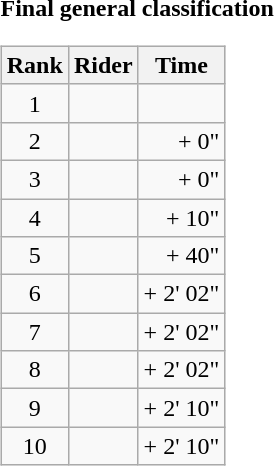<table>
<tr>
<td><strong>Final general classification</strong><br><table class="wikitable">
<tr>
<th scope="col">Rank</th>
<th scope="col">Rider</th>
<th scope="col">Time</th>
</tr>
<tr>
<td style="text-align:center;">1</td>
<td></td>
<td style="text-align:right;"></td>
</tr>
<tr>
<td style="text-align:center;">2</td>
<td></td>
<td style="text-align:right;">+ 0"</td>
</tr>
<tr>
<td style="text-align:center;">3</td>
<td></td>
<td style="text-align:right;">+ 0"</td>
</tr>
<tr>
<td style="text-align:center;">4</td>
<td></td>
<td style="text-align:right;">+ 10"</td>
</tr>
<tr>
<td style="text-align:center;">5</td>
<td></td>
<td style="text-align:right;">+ 40"</td>
</tr>
<tr>
<td style="text-align:center;">6</td>
<td></td>
<td style="text-align:right;">+ 2' 02"</td>
</tr>
<tr>
<td style="text-align:center;">7</td>
<td></td>
<td style="text-align:right;">+ 2' 02"</td>
</tr>
<tr>
<td style="text-align:center;">8</td>
<td></td>
<td style="text-align:right;">+ 2' 02"</td>
</tr>
<tr>
<td style="text-align:center;">9</td>
<td></td>
<td style="text-align:right;">+ 2' 10"</td>
</tr>
<tr>
<td style="text-align:center;">10</td>
<td></td>
<td style="text-align:right;">+ 2' 10"</td>
</tr>
</table>
</td>
</tr>
</table>
